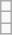<table class="wikitable">
<tr>
<td></td>
</tr>
<tr>
<td></td>
</tr>
<tr>
<td></td>
</tr>
</table>
